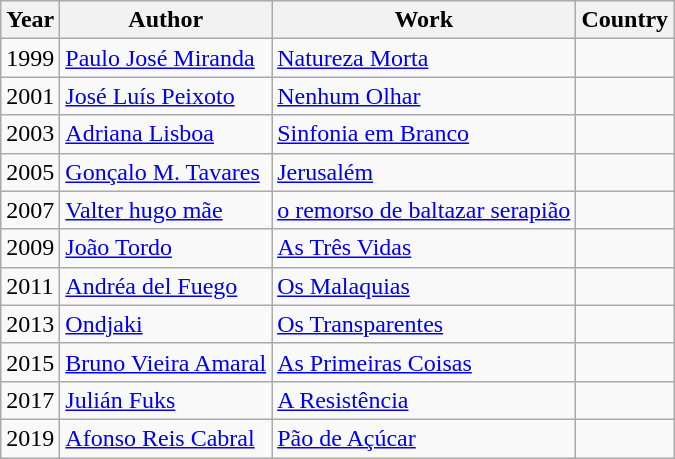<table class="wikitable">
<tr>
<th>Year</th>
<th>Author</th>
<th>Work</th>
<th>Country</th>
</tr>
<tr>
<td>1999</td>
<td><a href='#'>Paulo José Miranda</a></td>
<td><a href='#'>Natureza Morta</a></td>
<td></td>
</tr>
<tr>
<td>2001</td>
<td><a href='#'>José Luís Peixoto</a></td>
<td><a href='#'>Nenhum Olhar</a></td>
<td></td>
</tr>
<tr>
<td>2003</td>
<td><a href='#'>Adriana Lisboa</a></td>
<td><a href='#'>Sinfonia em Branco</a></td>
<td></td>
</tr>
<tr>
<td>2005</td>
<td><a href='#'>Gonçalo M. Tavares</a></td>
<td><a href='#'>Jerusalém</a></td>
<td></td>
</tr>
<tr>
<td>2007</td>
<td><a href='#'>Valter hugo mãe</a></td>
<td><a href='#'>o remorso de baltazar serapião</a></td>
<td></td>
</tr>
<tr>
<td>2009</td>
<td><a href='#'>João Tordo</a></td>
<td><a href='#'>As Três Vidas</a></td>
<td></td>
</tr>
<tr>
<td>2011</td>
<td><a href='#'>Andréa del Fuego</a></td>
<td><a href='#'>Os Malaquias</a></td>
<td></td>
</tr>
<tr>
<td>2013</td>
<td><a href='#'>Ondjaki</a></td>
<td><a href='#'>Os Transparentes</a></td>
<td></td>
</tr>
<tr>
<td>2015</td>
<td><a href='#'>Bruno Vieira Amaral</a></td>
<td><a href='#'>As Primeiras Coisas</a></td>
<td></td>
</tr>
<tr>
<td>2017</td>
<td><a href='#'>Julián Fuks</a></td>
<td><a href='#'>A Resistência</a></td>
<td></td>
</tr>
<tr>
<td>2019</td>
<td><a href='#'>Afonso Reis Cabral</a></td>
<td><a href='#'>Pão de Açúcar</a></td>
<td></td>
</tr>
</table>
